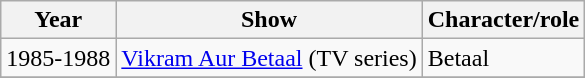<table class="wikitable">
<tr>
<th>Year</th>
<th>Show</th>
<th>Character/role</th>
</tr>
<tr>
<td>1985-1988</td>
<td><a href='#'>Vikram Aur Betaal</a> (TV series)</td>
<td>Betaal</td>
</tr>
<tr>
</tr>
</table>
